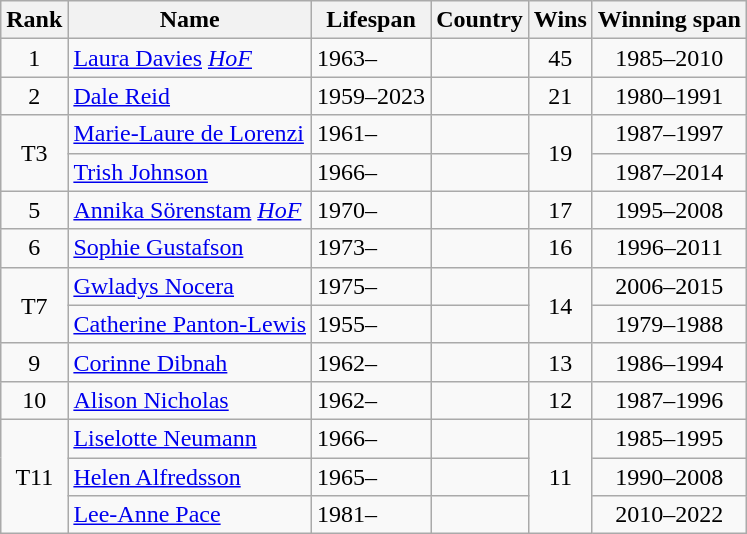<table class="wikitable sortable" style="text-align:center">
<tr>
<th>Rank</th>
<th>Name</th>
<th>Lifespan</th>
<th>Country</th>
<th>Wins</th>
<th>Winning span</th>
</tr>
<tr>
<td>1</td>
<td align=left><a href='#'>Laura Davies</a> <em><a href='#'><span>HoF</span></a></em></td>
<td align=left>1963–</td>
<td align=left></td>
<td>45</td>
<td>1985–2010</td>
</tr>
<tr>
<td>2</td>
<td align=left><a href='#'>Dale Reid</a></td>
<td align=left>1959–2023</td>
<td align=left></td>
<td>21</td>
<td>1980–1991</td>
</tr>
<tr>
<td rowspan="2">T3</td>
<td align=left><a href='#'>Marie-Laure de Lorenzi</a></td>
<td align=left>1961–</td>
<td align=left></td>
<td rowspan="2">19</td>
<td>1987–1997</td>
</tr>
<tr>
<td align="left"><a href='#'>Trish Johnson</a></td>
<td align=left>1966–</td>
<td align=left></td>
<td>1987–2014</td>
</tr>
<tr>
<td>5</td>
<td align=left><a href='#'>Annika Sörenstam</a> <em><a href='#'><span>HoF</span></a></em></td>
<td align=left>1970–</td>
<td align=left></td>
<td>17</td>
<td>1995–2008</td>
</tr>
<tr>
<td>6</td>
<td align=left><a href='#'>Sophie Gustafson</a></td>
<td align=left>1973–</td>
<td align=left></td>
<td>16</td>
<td>1996–2011</td>
</tr>
<tr>
<td rowspan="2">T7</td>
<td align=left><a href='#'>Gwladys Nocera</a></td>
<td align=left>1975–</td>
<td align=left></td>
<td rowspan="2">14</td>
<td>2006–2015</td>
</tr>
<tr>
<td align="left"><a href='#'>Catherine Panton-Lewis</a></td>
<td align=left>1955–</td>
<td align=left></td>
<td>1979–1988</td>
</tr>
<tr>
<td>9</td>
<td align=left><a href='#'>Corinne Dibnah</a></td>
<td align=left>1962–</td>
<td align=left></td>
<td>13</td>
<td>1986–1994</td>
</tr>
<tr>
<td>10</td>
<td align=left><a href='#'>Alison Nicholas</a></td>
<td align=left>1962–</td>
<td align=left></td>
<td>12</td>
<td>1987–1996</td>
</tr>
<tr>
<td rowspan="3">T11</td>
<td align=left><a href='#'>Liselotte Neumann</a></td>
<td align=left>1966–</td>
<td align=left></td>
<td rowspan="3">11</td>
<td>1985–1995</td>
</tr>
<tr>
<td align="left"><a href='#'>Helen Alfredsson</a></td>
<td align=left>1965–</td>
<td align=left></td>
<td>1990–2008</td>
</tr>
<tr>
<td align="left"><a href='#'>Lee-Anne Pace</a></td>
<td align=left>1981–</td>
<td align=left></td>
<td>2010–2022</td>
</tr>
</table>
